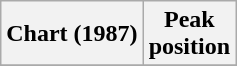<table class="wikitable sortable">
<tr>
<th>Chart (1987)</th>
<th>Peak<br>position</th>
</tr>
<tr>
</tr>
</table>
